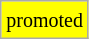<table class="wikitable">
<tr>
<td style="background-color: #FFFF00;"><small>promoted</small></td>
</tr>
</table>
